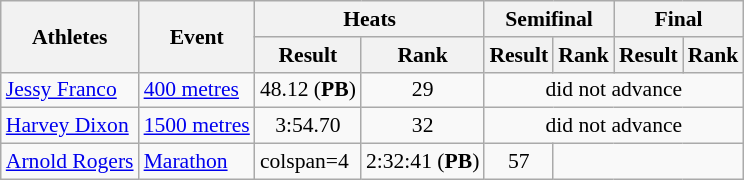<table class="wikitable" border="1" style="font-size:90%">
<tr>
<th rowspan="2">Athletes</th>
<th rowspan="2">Event</th>
<th colspan="2">Heats</th>
<th colspan="2">Semifinal</th>
<th colspan="2">Final</th>
</tr>
<tr>
<th>Result</th>
<th>Rank</th>
<th>Result</th>
<th>Rank</th>
<th>Result</th>
<th>Rank</th>
</tr>
<tr>
<td><a href='#'>Jessy Franco</a></td>
<td><a href='#'>400 metres</a></td>
<td align=center>48.12 (<strong>PB</strong>)</td>
<td align=center>29</td>
<td align=center colspan=4>did not advance</td>
</tr>
<tr>
<td><a href='#'>Harvey Dixon</a></td>
<td><a href='#'>1500 metres</a></td>
<td align=center>3:54.70</td>
<td align=center>32</td>
<td align=center colspan=4>did not advance</td>
</tr>
<tr>
<td><a href='#'>Arnold Rogers</a></td>
<td><a href='#'>Marathon</a></td>
<td>colspan=4</td>
<td align=center>2:32:41 (<strong>PB</strong>)</td>
<td align=center>57</td>
</tr>
</table>
